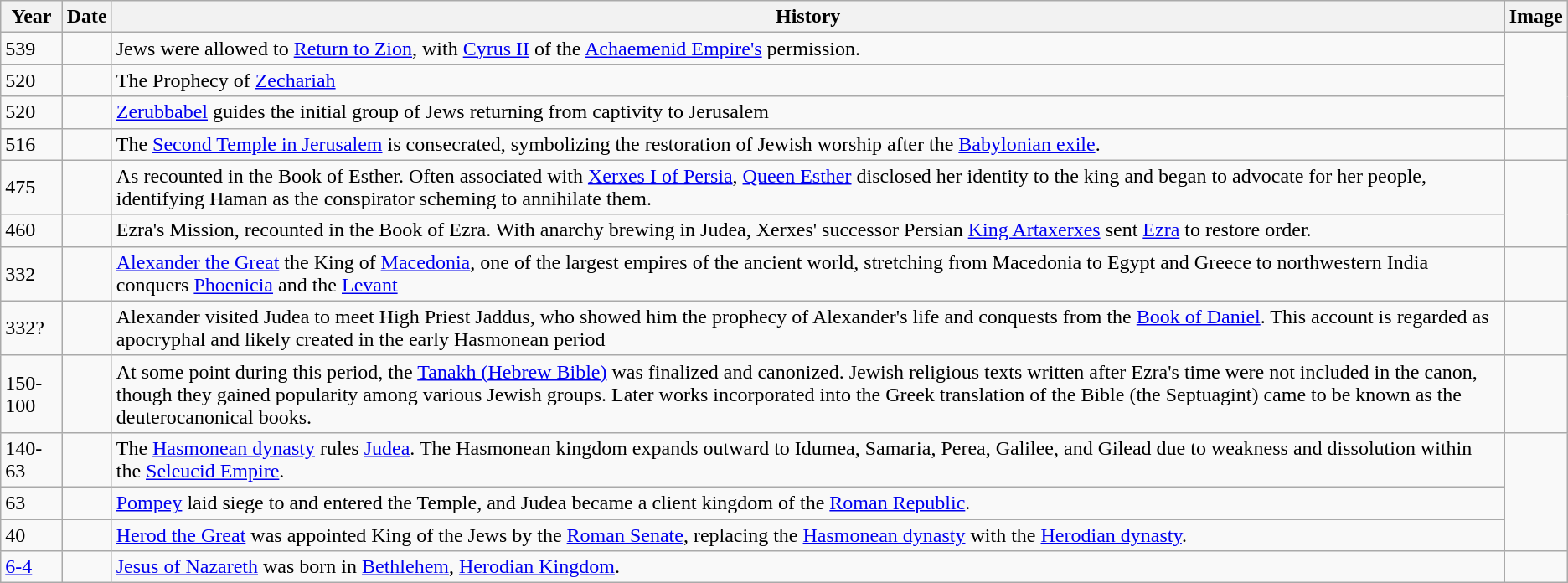<table class="wikitable">
<tr>
<th>Year</th>
<th>Date</th>
<th>History</th>
<th>Image</th>
</tr>
<tr>
<td>539</td>
<td></td>
<td>Jews were allowed to <a href='#'>Return to Zion</a>, with <a href='#'>Cyrus II</a> of the <a href='#'>Achaemenid Empire's</a> permission.</td>
</tr>
<tr>
<td>520</td>
<td></td>
<td>The Prophecy of <a href='#'>Zechariah</a></td>
</tr>
<tr>
<td>520</td>
<td></td>
<td><a href='#'>Zerubbabel</a> guides the initial group of Jews returning from captivity to Jerusalem</td>
</tr>
<tr>
<td>516</td>
<td></td>
<td>The <a href='#'>Second Temple in Jerusalem</a> is consecrated, symbolizing the restoration of Jewish worship after the <a href='#'>Babylonian exile</a>.</td>
<td><br></td>
</tr>
<tr>
<td>475</td>
<td></td>
<td>As recounted in the Book of Esther. Often associated with <a href='#'>Xerxes I of Persia</a>, <a href='#'>Queen Esther</a> disclosed her identity to the king and began to advocate for her people, identifying Haman as the conspirator scheming to annihilate them.</td>
</tr>
<tr>
<td>460</td>
<td></td>
<td>Ezra's Mission, recounted in the Book of Ezra. With anarchy brewing in Judea, Xerxes' successor Persian <a href='#'>King Artaxerxes</a> sent <a href='#'>Ezra</a> to restore order.</td>
</tr>
<tr>
<td>332</td>
<td></td>
<td><a href='#'>Alexander the Great</a> the King of <a href='#'>Macedonia</a>, one of the largest empires of the ancient world, stretching from Macedonia to Egypt and Greece to northwestern India conquers <a href='#'>Phoenicia</a> and the <a href='#'>Levant</a></td>
<td><br></td>
</tr>
<tr>
<td>332?</td>
<td></td>
<td>Alexander visited Judea to meet High Priest Jaddus, who showed him the prophecy of Alexander's life and conquests from the <a href='#'>Book of Daniel</a>. This account is regarded as apocryphal and likely created in the early Hasmonean period</td>
</tr>
<tr>
<td>150-100</td>
<td></td>
<td>At some point during this period, the <a href='#'>Tanakh (Hebrew Bible)</a> was finalized and canonized. Jewish religious texts written after Ezra's time were not included in the canon, though they gained popularity among various Jewish groups. Later works incorporated into the Greek translation of the Bible (the Septuagint) came to be known as the deuterocanonical books.</td>
<td><br></td>
</tr>
<tr>
<td>140-63</td>
<td></td>
<td>The <a href='#'>Hasmonean dynasty</a> rules <a href='#'>Judea</a>. The Hasmonean kingdom expands outward to Idumea, Samaria, Perea, Galilee, and Gilead due to weakness and dissolution within the <a href='#'>Seleucid Empire</a>.</td>
</tr>
<tr>
<td>63</td>
<td></td>
<td><a href='#'>Pompey</a> laid siege to and entered the Temple, and Judea became a client kingdom of the <a href='#'>Roman Republic</a>.</td>
</tr>
<tr>
<td>40</td>
<td></td>
<td><a href='#'>Herod the Great</a> was appointed King of the Jews by the <a href='#'>Roman Senate</a>, replacing the <a href='#'>Hasmonean dynasty</a> with the <a href='#'>Herodian dynasty</a>.</td>
</tr>
<tr>
<td><a href='#'>6-4</a></td>
<td></td>
<td><a href='#'>Jesus of Nazareth</a> was born in <a href='#'>Bethlehem</a>, <a href='#'>Herodian Kingdom</a>.</td>
<td><br></td>
</tr>
</table>
